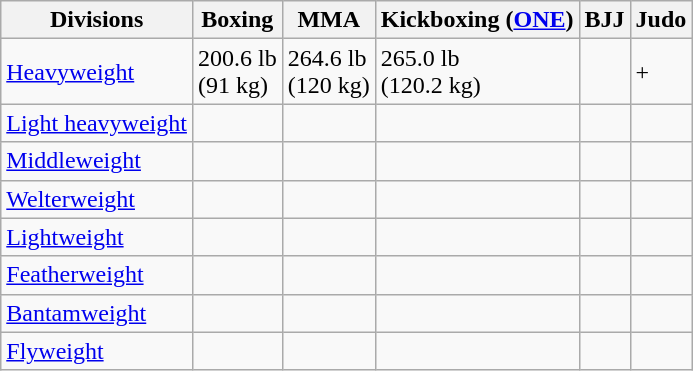<table class="wikitable">
<tr>
<th>Divisions</th>
<th>Boxing</th>
<th>MMA</th>
<th>Kickboxing (<a href='#'>ONE</a>)</th>
<th>BJJ</th>
<th>Judo</th>
</tr>
<tr>
<td><a href='#'>Heavyweight</a></td>
<td>200.6 lb<br>(91 kg)</td>
<td>264.6 lb<br>(120 kg)</td>
<td>265.0 lb<br>(120.2 kg)</td>
<td></td>
<td>+</td>
</tr>
<tr>
<td><a href='#'>Light heavyweight</a></td>
<td></td>
<td></td>
<td></td>
<td></td>
<td></td>
</tr>
<tr>
<td><a href='#'>Middleweight</a></td>
<td></td>
<td></td>
<td></td>
<td></td>
<td></td>
</tr>
<tr>
<td><a href='#'>Welterweight</a></td>
<td></td>
<td></td>
<td></td>
<td></td>
<td></td>
</tr>
<tr>
<td><a href='#'>Lightweight</a></td>
<td></td>
<td></td>
<td></td>
<td></td>
<td></td>
</tr>
<tr>
<td><a href='#'>Featherweight</a></td>
<td></td>
<td></td>
<td></td>
<td></td>
<td></td>
</tr>
<tr>
<td><a href='#'>Bantamweight</a></td>
<td></td>
<td></td>
<td></td>
<td></td>
<td></td>
</tr>
<tr>
<td><a href='#'>Flyweight</a></td>
<td></td>
<td></td>
<td></td>
<td></td>
<td></td>
</tr>
</table>
